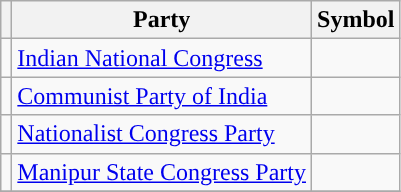<table class="wikitable sortable">
<tr>
<th></th>
<th>Party</th>
<th>Symbol</th>
</tr>
<tr>
<td style="background-color:"></td>
<td><a href='#'>Indian National Congress</a></td>
<td></td>
</tr>
<tr>
<td style="background-color:"></td>
<td><a href='#'>Communist Party of India</a></td>
<td></td>
</tr>
<tr>
<td style="background-color:"></td>
<td><a href='#'>Nationalist Congress Party</a></td>
<td></td>
</tr>
<tr>
<td style="background-color:"></td>
<td><a href='#'>Manipur State Congress Party</a></td>
<td></td>
</tr>
<tr>
</tr>
</table>
